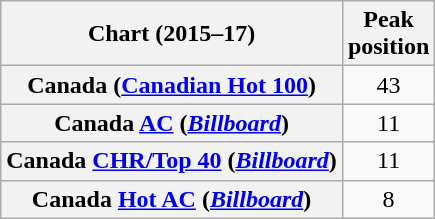<table class="wikitable sortable plainrowheaders" style="text-align:center;">
<tr>
<th scope="col">Chart (2015–17)</th>
<th scope="col">Peak<br>position</th>
</tr>
<tr>
<th scope="row">Canada (<a href='#'>Canadian Hot 100</a>)</th>
<td>43</td>
</tr>
<tr>
<th scope="row">Canada <a href='#'>AC</a> (<em><a href='#'>Billboard</a></em>)</th>
<td>11</td>
</tr>
<tr>
<th scope="row">Canada <a href='#'>CHR/Top 40</a> (<em><a href='#'>Billboard</a></em>)</th>
<td>11</td>
</tr>
<tr>
<th scope="row">Canada <a href='#'>Hot AC</a> (<em><a href='#'>Billboard</a></em>)</th>
<td>8</td>
</tr>
</table>
